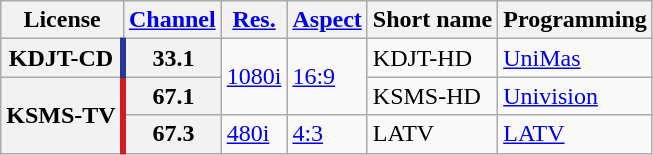<table class="wikitable">
<tr>
<th>License</th>
<th><a href='#'>Channel</a></th>
<th><a href='#'>Res.</a></th>
<th><a href='#'>Aspect</a></th>
<th>Short name</th>
<th>Programming</th>
</tr>
<tr>
<th scope = "row" style="border-right: 4px solid #283995;">KDJT-CD</th>
<th scope = "row">33.1</th>
<td rowspan=2><a href='#'>1080i</a></td>
<td rowspan=2><a href='#'>16:9</a></td>
<td>KDJT-HD</td>
<td><a href='#'>UniMas</a></td>
</tr>
<tr>
<th rowspan = "2" scope = "row" style="border-right: 4px solid #d21d24;">KSMS-TV</th>
<th scope = "row">67.1</th>
<td>KSMS-HD</td>
<td><a href='#'>Univision</a></td>
</tr>
<tr>
<th scope = "row">67.3</th>
<td><a href='#'>480i</a></td>
<td><a href='#'>4:3</a></td>
<td>LATV</td>
<td><a href='#'>LATV</a></td>
</tr>
</table>
